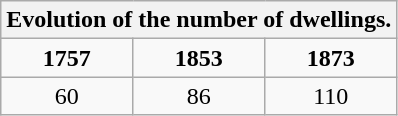<table class="wikitable">
<tr>
<th colspan="13">Evolution of the number of dwellings.</th>
</tr>
<tr>
<td align="center"><strong>1757</strong></td>
<td align="center"><strong>1853</strong></td>
<td align="center"><strong>1873</strong></td>
</tr>
<tr>
<td align="center">60</td>
<td align="center">86</td>
<td align="center">110</td>
</tr>
</table>
